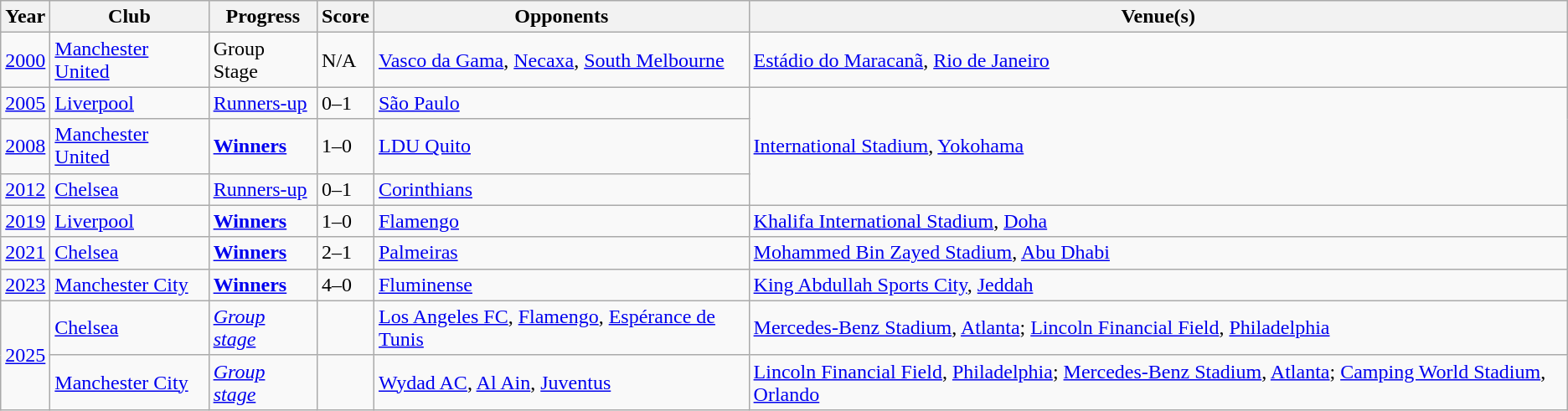<table class="wikitable">
<tr>
<th>Year</th>
<th>Club</th>
<th>Progress</th>
<th>Score</th>
<th>Opponents</th>
<th>Venue(s)</th>
</tr>
<tr>
<td align=center><a href='#'>2000</a></td>
<td><a href='#'>Manchester United</a></td>
<td>Group Stage</td>
<td>N/A</td>
<td> <a href='#'>Vasco da Gama</a>,  <a href='#'>Necaxa</a>,  <a href='#'>South Melbourne</a></td>
<td><a href='#'>Estádio do Maracanã</a>, <a href='#'>Rio de Janeiro</a></td>
</tr>
<tr>
<td align=center><a href='#'>2005</a></td>
<td><a href='#'>Liverpool</a></td>
<td><a href='#'>Runners-up</a></td>
<td>0–1</td>
<td> <a href='#'>São Paulo</a></td>
<td rowspan=3><a href='#'>International Stadium</a>, <a href='#'>Yokohama</a></td>
</tr>
<tr>
<td align=center><a href='#'>2008</a></td>
<td><a href='#'>Manchester United</a></td>
<td><strong><a href='#'>Winners</a></strong></td>
<td>1–0</td>
<td> <a href='#'>LDU Quito</a></td>
</tr>
<tr>
<td align=center><a href='#'>2012</a></td>
<td><a href='#'>Chelsea</a></td>
<td><a href='#'>Runners-up</a></td>
<td>0–1</td>
<td> <a href='#'>Corinthians</a></td>
</tr>
<tr>
<td align=center><a href='#'>2019</a></td>
<td><a href='#'>Liverpool</a></td>
<td><strong><a href='#'>Winners</a></strong></td>
<td>1–0<br><small></small></td>
<td> <a href='#'>Flamengo</a></td>
<td><a href='#'>Khalifa International Stadium</a>, <a href='#'>Doha</a></td>
</tr>
<tr>
<td align=center><a href='#'>2021</a></td>
<td><a href='#'>Chelsea</a></td>
<td><strong><a href='#'>Winners</a></strong></td>
<td>2–1<br><small></small></td>
<td> <a href='#'>Palmeiras</a></td>
<td><a href='#'>Mohammed Bin Zayed Stadium</a>, <a href='#'>Abu Dhabi</a></td>
</tr>
<tr>
<td align=center><a href='#'>2023</a></td>
<td><a href='#'>Manchester City</a></td>
<td><strong><a href='#'>Winners</a></strong></td>
<td>4–0</td>
<td> <a href='#'>Fluminense</a></td>
<td><a href='#'>King Abdullah Sports City</a>, <a href='#'>Jeddah</a></td>
</tr>
<tr>
<td rowspan=2 align="center"><a href='#'>2025</a></td>
<td><a href='#'>Chelsea</a></td>
<td><em><a href='#'>Group stage</a></em></td>
<td></td>
<td> <a href='#'>Los Angeles FC</a>,  <a href='#'>Flamengo</a>,  <a href='#'>Espérance de Tunis</a></td>
<td><a href='#'>Mercedes-Benz Stadium</a>, <a href='#'>Atlanta</a>; <a href='#'>Lincoln Financial Field</a>, <a href='#'>Philadelphia</a></td>
</tr>
<tr>
<td><a href='#'>Manchester City</a></td>
<td><em><a href='#'>Group stage</a></em></td>
<td></td>
<td> <a href='#'>Wydad AC</a>,  <a href='#'>Al Ain</a>,  <a href='#'>Juventus</a></td>
<td><a href='#'>Lincoln Financial Field</a>, <a href='#'>Philadelphia</a>; <a href='#'>Mercedes-Benz Stadium</a>, <a href='#'>Atlanta</a>; <a href='#'>Camping World Stadium</a>, <a href='#'>Orlando</a></td>
</tr>
</table>
